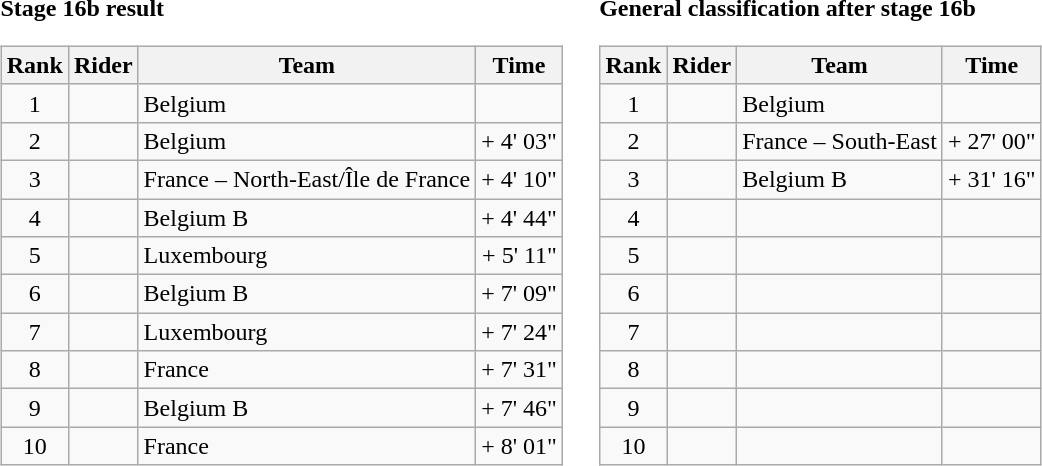<table>
<tr>
<td><strong>Stage 16b result</strong><br><table class="wikitable">
<tr>
<th scope="col">Rank</th>
<th scope="col">Rider</th>
<th scope="col">Team</th>
<th scope="col">Time</th>
</tr>
<tr>
<td style="text-align:center;">1</td>
<td></td>
<td>Belgium</td>
<td style="text-align:right;"></td>
</tr>
<tr>
<td style="text-align:center;">2</td>
<td></td>
<td>Belgium</td>
<td style="text-align:right;">+ 4' 03"</td>
</tr>
<tr>
<td style="text-align:center;">3</td>
<td></td>
<td>France – North-East/Île de France</td>
<td style="text-align:right;">+ 4' 10"</td>
</tr>
<tr>
<td style="text-align:center;">4</td>
<td></td>
<td>Belgium B</td>
<td style="text-align:right;">+ 4' 44"</td>
</tr>
<tr>
<td style="text-align:center;">5</td>
<td></td>
<td>Luxembourg</td>
<td style="text-align:right;">+ 5' 11"</td>
</tr>
<tr>
<td style="text-align:center;">6</td>
<td></td>
<td>Belgium B</td>
<td style="text-align:right;">+ 7' 09"</td>
</tr>
<tr>
<td style="text-align:center;">7</td>
<td></td>
<td>Luxembourg</td>
<td style="text-align:right;">+ 7' 24"</td>
</tr>
<tr>
<td style="text-align:center;">8</td>
<td></td>
<td>France</td>
<td style="text-align:right;">+ 7' 31"</td>
</tr>
<tr>
<td style="text-align:center;">9</td>
<td></td>
<td>Belgium B</td>
<td style="text-align:right;">+ 7' 46"</td>
</tr>
<tr>
<td style="text-align:center;">10</td>
<td></td>
<td>France</td>
<td style="text-align:right;">+ 8' 01"</td>
</tr>
</table>
</td>
<td></td>
<td><strong>General classification after stage 16b</strong><br><table class="wikitable">
<tr>
<th scope="col">Rank</th>
<th scope="col">Rider</th>
<th scope="col">Team</th>
<th scope="col">Time</th>
</tr>
<tr>
<td style="text-align:center;">1</td>
<td></td>
<td>Belgium</td>
<td style="text-align:right;"></td>
</tr>
<tr>
<td style="text-align:center;">2</td>
<td></td>
<td>France – South-East</td>
<td style="text-align:right;">+ 27' 00"</td>
</tr>
<tr>
<td style="text-align:center;">3</td>
<td></td>
<td>Belgium B</td>
<td style="text-align:right;">+ 31' 16"</td>
</tr>
<tr>
<td style="text-align:center;">4</td>
<td></td>
<td></td>
<td></td>
</tr>
<tr>
<td style="text-align:center;">5</td>
<td></td>
<td></td>
<td></td>
</tr>
<tr>
<td style="text-align:center;">6</td>
<td></td>
<td></td>
<td></td>
</tr>
<tr>
<td style="text-align:center;">7</td>
<td></td>
<td></td>
<td></td>
</tr>
<tr>
<td style="text-align:center;">8</td>
<td></td>
<td></td>
<td></td>
</tr>
<tr>
<td style="text-align:center;">9</td>
<td></td>
<td></td>
<td></td>
</tr>
<tr>
<td style="text-align:center;">10</td>
<td></td>
<td></td>
<td></td>
</tr>
</table>
</td>
</tr>
</table>
